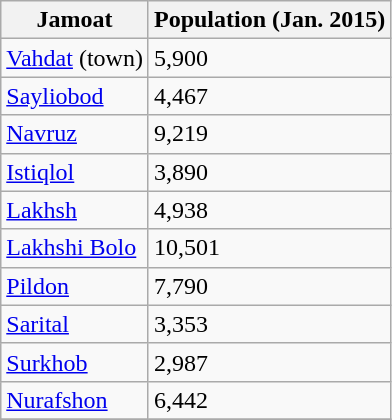<table class="wikitable sortable">
<tr>
<th>Jamoat</th>
<th>Population (Jan. 2015)</th>
</tr>
<tr>
<td><a href='#'>Vahdat</a> (town)</td>
<td>5,900</td>
</tr>
<tr>
<td><a href='#'>Sayliobod</a></td>
<td>4,467</td>
</tr>
<tr>
<td><a href='#'>Navruz</a></td>
<td>9,219</td>
</tr>
<tr>
<td><a href='#'>Istiqlol</a></td>
<td>3,890</td>
</tr>
<tr>
<td><a href='#'>Lakhsh</a></td>
<td>4,938</td>
</tr>
<tr>
<td><a href='#'>Lakhshi Bolo</a></td>
<td>10,501</td>
</tr>
<tr>
<td><a href='#'>Pildon</a></td>
<td>7,790</td>
</tr>
<tr>
<td><a href='#'>Sarital</a></td>
<td>3,353</td>
</tr>
<tr>
<td><a href='#'>Surkhob</a></td>
<td>2,987</td>
</tr>
<tr>
<td><a href='#'>Nurafshon</a></td>
<td>6,442</td>
</tr>
<tr>
</tr>
</table>
